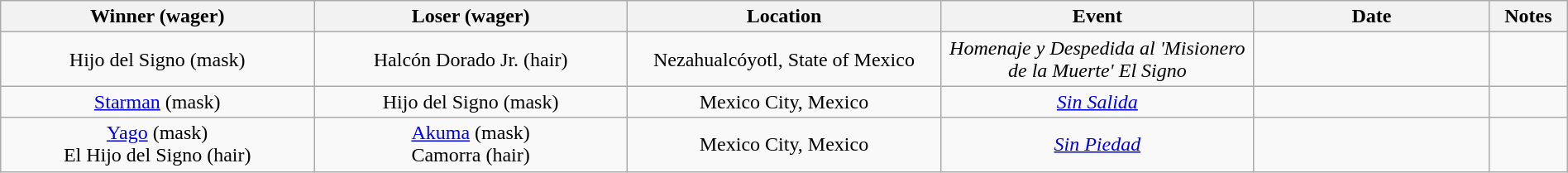<table class="wikitable sortable" width=100%  style="text-align: center">
<tr>
<th width=20% scope="col">Winner (wager)</th>
<th width=20% scope="col">Loser (wager)</th>
<th width=20% scope="col">Location</th>
<th width=20% scope="col">Event</th>
<th width=15% scope="col">Date</th>
<th class="unsortable" width=5% scope="col">Notes</th>
</tr>
<tr>
<td>Hijo del Signo (mask)</td>
<td>Halcón Dorado Jr. (hair)</td>
<td>Nezahualcóyotl, State of Mexico</td>
<td><em>Homenaje y Despedida al 'Misionero de la Muerte' El Signo</em></td>
<td></td>
<td></td>
</tr>
<tr>
<td><a href='#'>Starman</a> (mask)</td>
<td>Hijo del Signo (mask)</td>
<td>Mexico City, Mexico</td>
<td><em><a href='#'>Sin Salida</a></em></td>
<td></td>
<td></td>
</tr>
<tr>
<td><a href='#'>Yago</a> (mask)<br>El Hijo del Signo (hair)</td>
<td><a href='#'>Akuma</a> (mask)<br>Camorra (hair)</td>
<td>Mexico City, Mexico</td>
<td><em><a href='#'>Sin Piedad</a></em></td>
<td></td>
<td></td>
</tr>
</table>
